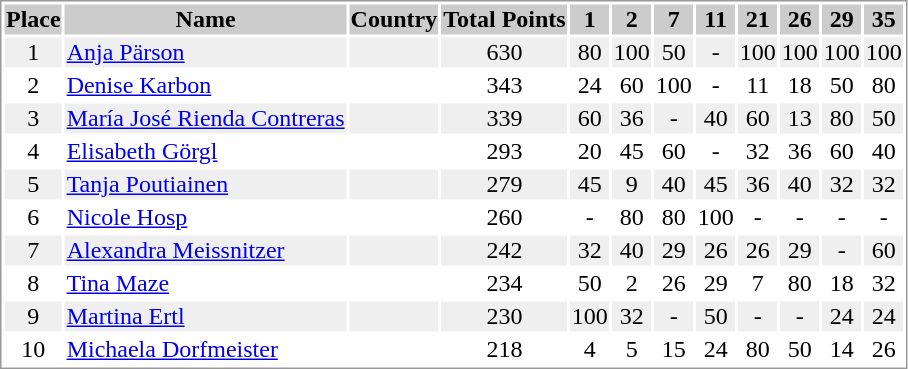<table border="0" style="border: 1px solid #999; background-color:#FFFFFF; text-align:center">
<tr align="center" bgcolor="#CCCCCC">
<th>Place</th>
<th>Name</th>
<th>Country</th>
<th>Total Points</th>
<th>1</th>
<th>2</th>
<th>7</th>
<th>11</th>
<th>21</th>
<th>26</th>
<th>29</th>
<th>35</th>
</tr>
<tr bgcolor="#EFEFEF">
<td>1</td>
<td align="left"><a href='#'>Anja Pärson</a></td>
<td align="left"></td>
<td>630</td>
<td>80</td>
<td>100</td>
<td>50</td>
<td>-</td>
<td>100</td>
<td>100</td>
<td>100</td>
<td>100</td>
</tr>
<tr>
<td>2</td>
<td align="left"><a href='#'>Denise Karbon</a></td>
<td align="left"></td>
<td>343</td>
<td>24</td>
<td>60</td>
<td>100</td>
<td>-</td>
<td>11</td>
<td>18</td>
<td>50</td>
<td>80</td>
</tr>
<tr bgcolor="#EFEFEF">
<td>3</td>
<td align="left"><a href='#'>María José Rienda Contreras</a></td>
<td align="left"></td>
<td>339</td>
<td>60</td>
<td>36</td>
<td>-</td>
<td>40</td>
<td>60</td>
<td>13</td>
<td>80</td>
<td>50</td>
</tr>
<tr>
<td>4</td>
<td align="left"><a href='#'>Elisabeth Görgl</a></td>
<td align="left"></td>
<td>293</td>
<td>20</td>
<td>45</td>
<td>60</td>
<td>-</td>
<td>32</td>
<td>36</td>
<td>60</td>
<td>40</td>
</tr>
<tr bgcolor="#EFEFEF">
<td>5</td>
<td align="left"><a href='#'>Tanja Poutiainen</a></td>
<td align="left"></td>
<td>279</td>
<td>45</td>
<td>9</td>
<td>40</td>
<td>45</td>
<td>36</td>
<td>40</td>
<td>32</td>
<td>32</td>
</tr>
<tr>
<td>6</td>
<td align="left"><a href='#'>Nicole Hosp</a></td>
<td align="left"></td>
<td>260</td>
<td>-</td>
<td>80</td>
<td>80</td>
<td>100</td>
<td>-</td>
<td>-</td>
<td>-</td>
<td>-</td>
</tr>
<tr bgcolor="#EFEFEF">
<td>7</td>
<td align="left"><a href='#'>Alexandra Meissnitzer</a></td>
<td align="left"></td>
<td>242</td>
<td>32</td>
<td>40</td>
<td>29</td>
<td>26</td>
<td>26</td>
<td>29</td>
<td>-</td>
<td>60</td>
</tr>
<tr>
<td>8</td>
<td align="left"><a href='#'>Tina Maze</a></td>
<td align="left"></td>
<td>234</td>
<td>50</td>
<td>2</td>
<td>26</td>
<td>29</td>
<td>7</td>
<td>80</td>
<td>18</td>
<td>32</td>
</tr>
<tr bgcolor="#EFEFEF">
<td>9</td>
<td align="left"><a href='#'>Martina Ertl</a></td>
<td align="left"></td>
<td>230</td>
<td>100</td>
<td>32</td>
<td>-</td>
<td>50</td>
<td>-</td>
<td>-</td>
<td>24</td>
<td>24</td>
</tr>
<tr>
<td>10</td>
<td align="left"><a href='#'>Michaela Dorfmeister</a></td>
<td align="left"></td>
<td>218</td>
<td>4</td>
<td>5</td>
<td>15</td>
<td>24</td>
<td>80</td>
<td>50</td>
<td>14</td>
<td>26</td>
</tr>
</table>
